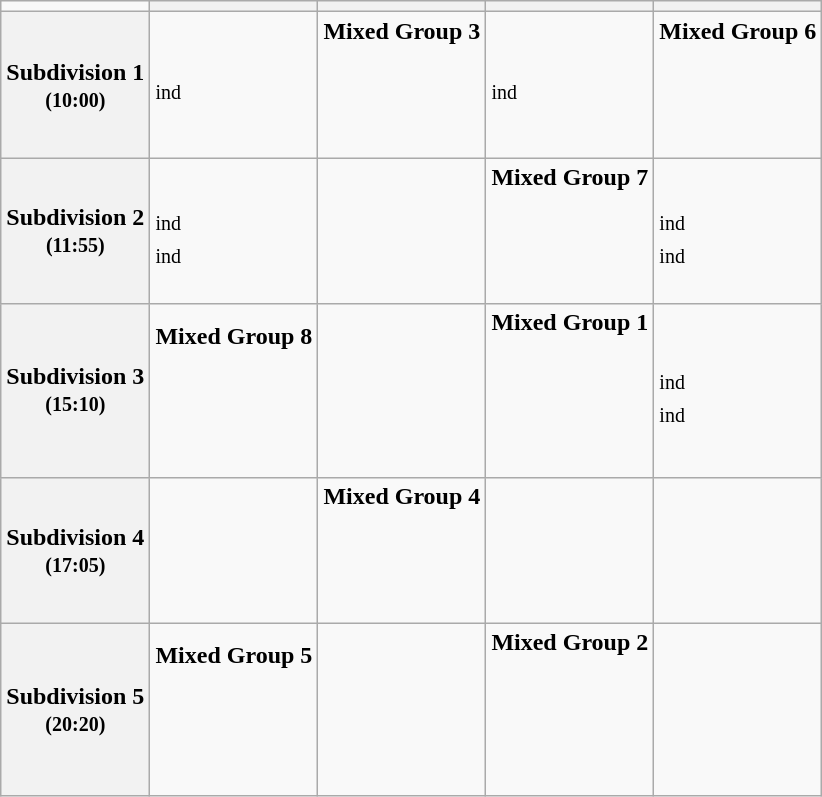<table class="wikitable">
<tr>
<td></td>
<th></th>
<th></th>
<th></th>
<th></th>
</tr>
<tr>
<th>Subdivision 1<br><small>(10:00)</small></th>
<td><strong></strong><br> <sup>ind</sup></td>
<td><strong>Mixed Group 3</strong><br>
<br>
<br>
<br>
<br></td>
<td><strong></strong><br> <sup>ind</sup></td>
<td><strong>Mixed Group 6</strong><br>
<br>
<br>
<br>
<br></td>
</tr>
<tr>
<th>Subdivision 2<br><small>(11:55)</small></th>
<td><strong></strong><br> <sup>ind</sup>
<br> <sup>ind</sup></td>
<td><strong></strong></td>
<td><strong>Mixed Group 7</strong><br>
<br>
<br>
<br>
<br></td>
<td><strong></strong><br> <sup>ind</sup>
<br> <sup>ind</sup></td>
</tr>
<tr>
<th>Subdivision 3<br><small>(15:10)</small></th>
<td><strong>Mixed Group 8</strong><br>
<br>
<br>
<br>
<br></td>
<td><strong></strong></td>
<td><strong>Mixed Group 1</strong><br>
<br>
<br>
<br>
<br>
<br></td>
<td><strong></strong><br> <sup>ind</sup>
<br> <sup>ind</sup></td>
</tr>
<tr>
<th>Subdivision 4<br><small>(17:05)</small></th>
<td><strong></strong></td>
<td><strong>Mixed Group 4</strong><br>
<br>
<br>
<br>
<br></td>
<td><strong></strong></td>
<td><strong></strong></td>
</tr>
<tr>
<th>Subdivision 5<br><small>(20:20)</small></th>
<td><strong>Mixed Group 5</strong><br>
<br>
<br>
<br>
<br></td>
<td><strong></strong></td>
<td><strong>Mixed Group 2</strong><br>
<br>
<br>
<br>
<br>
<br></td>
<td><strong></strong></td>
</tr>
</table>
